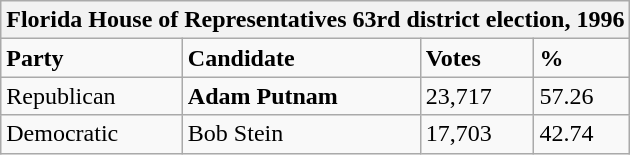<table class="wikitable">
<tr>
<th colspan="4">Florida House of Representatives 63rd district election, 1996</th>
</tr>
<tr>
<td><strong>Party</strong></td>
<td><strong>Candidate</strong></td>
<td><strong>Votes</strong></td>
<td><strong>%</strong></td>
</tr>
<tr>
<td>Republican</td>
<td><strong>Adam Putnam</strong></td>
<td>23,717</td>
<td>57.26</td>
</tr>
<tr>
<td>Democratic</td>
<td>Bob Stein</td>
<td>17,703</td>
<td>42.74</td>
</tr>
</table>
